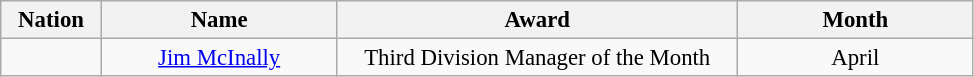<table class="wikitable" style="font-size: 95%; text-align: center;">
<tr>
<th width=60>Nation</th>
<th width=150>Name</th>
<th width=260>Award</th>
<th width=150>Month</th>
</tr>
<tr>
<td></td>
<td><a href='#'>Jim McInally</a></td>
<td>Third Division Manager of the Month</td>
<td>April</td>
</tr>
</table>
